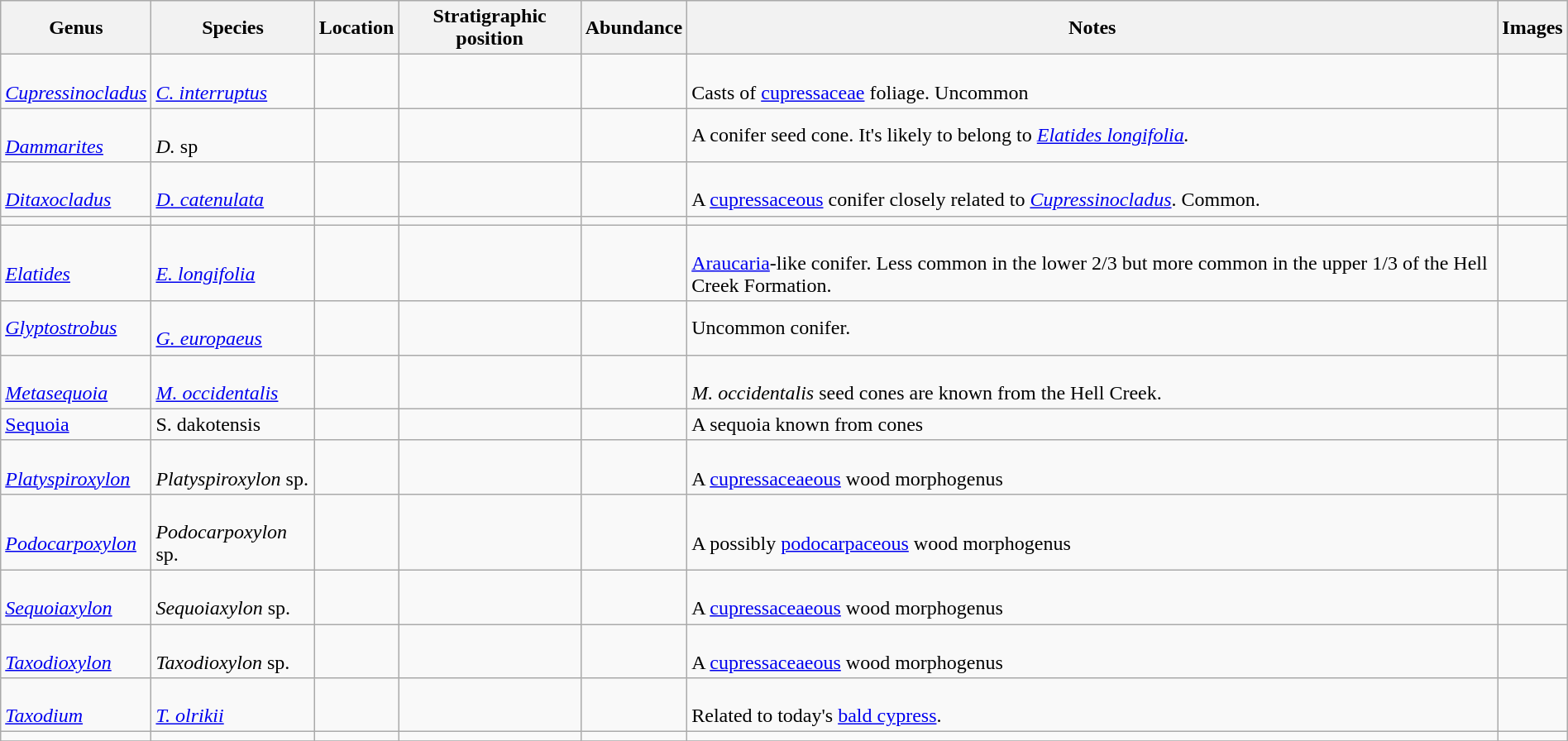<table class="wikitable sortable"  style="margin:auto; width:100%;">
<tr>
<th>Genus</th>
<th>Species</th>
<th>Location</th>
<th>Stratigraphic position</th>
<th>Abundance</th>
<th>Notes</th>
<th>Images</th>
</tr>
<tr>
<td><br><em><a href='#'>Cupressinocladus</a></em></td>
<td><br><em><a href='#'>C. interruptus</a></em></td>
<td></td>
<td></td>
<td></td>
<td><br>Casts of <a href='#'>cupressaceae</a> foliage. Uncommon</td>
<td></td>
</tr>
<tr>
<td><br><em><a href='#'>Dammarites</a></em></td>
<td><br><em>D.</em> sp</td>
<td></td>
<td></td>
<td></td>
<td>A conifer seed cone. It's likely to belong to <em><a href='#'>Elatides longifolia</a>.</em></td>
<td></td>
</tr>
<tr>
<td><br><em><a href='#'>Ditaxocladus</a></em></td>
<td><br><em><a href='#'>D. catenulata</a></em></td>
<td></td>
<td></td>
<td></td>
<td><br>A <a href='#'>cupressaceous</a> conifer closely related to <em><a href='#'>Cupressinocladus</a></em>. Common.</td>
<td><br></td>
</tr>
<tr>
<td></td>
<td></td>
<td></td>
<td></td>
<td></td>
<td></td>
<td></td>
</tr>
<tr>
<td><br><em><a href='#'>Elatides</a></em></td>
<td><br><em><a href='#'>E. longifolia</a></em></td>
<td></td>
<td></td>
<td></td>
<td><br><a href='#'>Araucaria</a>-like conifer. Less common in the lower 2/3 but more common in the upper 1/3 of the Hell Creek Formation.</td>
<td><br></td>
</tr>
<tr>
<td><em><a href='#'>Glyptostrobus</a></em></td>
<td><br><em><a href='#'>G. europaeus</a></em></td>
<td></td>
<td></td>
<td></td>
<td>Uncommon conifer.</td>
<td><br></td>
</tr>
<tr>
<td><br><em><a href='#'>Metasequoia</a></em></td>
<td><br><em><a href='#'>M. occidentalis</a></em></td>
<td></td>
<td></td>
<td></td>
<td><br><em>M. occidentalis</em> seed cones are known from the Hell Creek.</td>
<td></td>
</tr>
<tr>
<td><a href='#'>Sequoia</a></td>
<td>S. dakotensis</td>
<td></td>
<td></td>
<td></td>
<td>A sequoia known from cones</td>
<td></td>
</tr>
<tr>
<td><br><em><a href='#'>Platyspiroxylon</a></em></td>
<td><br><em>Platyspiroxylon</em> sp.</td>
<td></td>
<td></td>
<td></td>
<td><br>A <a href='#'>cupressaceaeous</a> wood morphogenus</td>
<td></td>
</tr>
<tr>
<td><br><em><a href='#'>Podocarpoxylon</a></em></td>
<td><br><em>Podocarpoxylon</em> sp.</td>
<td></td>
<td></td>
<td></td>
<td><br>A possibly <a href='#'>podocarpaceous</a> wood morphogenus</td>
<td></td>
</tr>
<tr>
<td><br><em><a href='#'>Sequoiaxylon</a></em></td>
<td><br><em>Sequoiaxylon</em> sp.</td>
<td></td>
<td></td>
<td></td>
<td><br>A <a href='#'>cupressaceaeous</a> wood morphogenus</td>
<td></td>
</tr>
<tr>
<td><br><em><a href='#'>Taxodioxylon</a></em></td>
<td><br><em>Taxodioxylon</em> sp.</td>
<td></td>
<td></td>
<td></td>
<td><br>A <a href='#'>cupressaceaeous</a> wood morphogenus</td>
<td></td>
</tr>
<tr>
<td><br><em><a href='#'>Taxodium</a></em></td>
<td><br><em><a href='#'>T. olrikii</a></em></td>
<td></td>
<td></td>
<td></td>
<td><br>Related to today's <a href='#'>bald cypress</a>.</td>
<td></td>
</tr>
<tr>
<td></td>
<td></td>
<td></td>
<td></td>
<td></td>
<td></td>
<td></td>
</tr>
<tr>
</tr>
</table>
